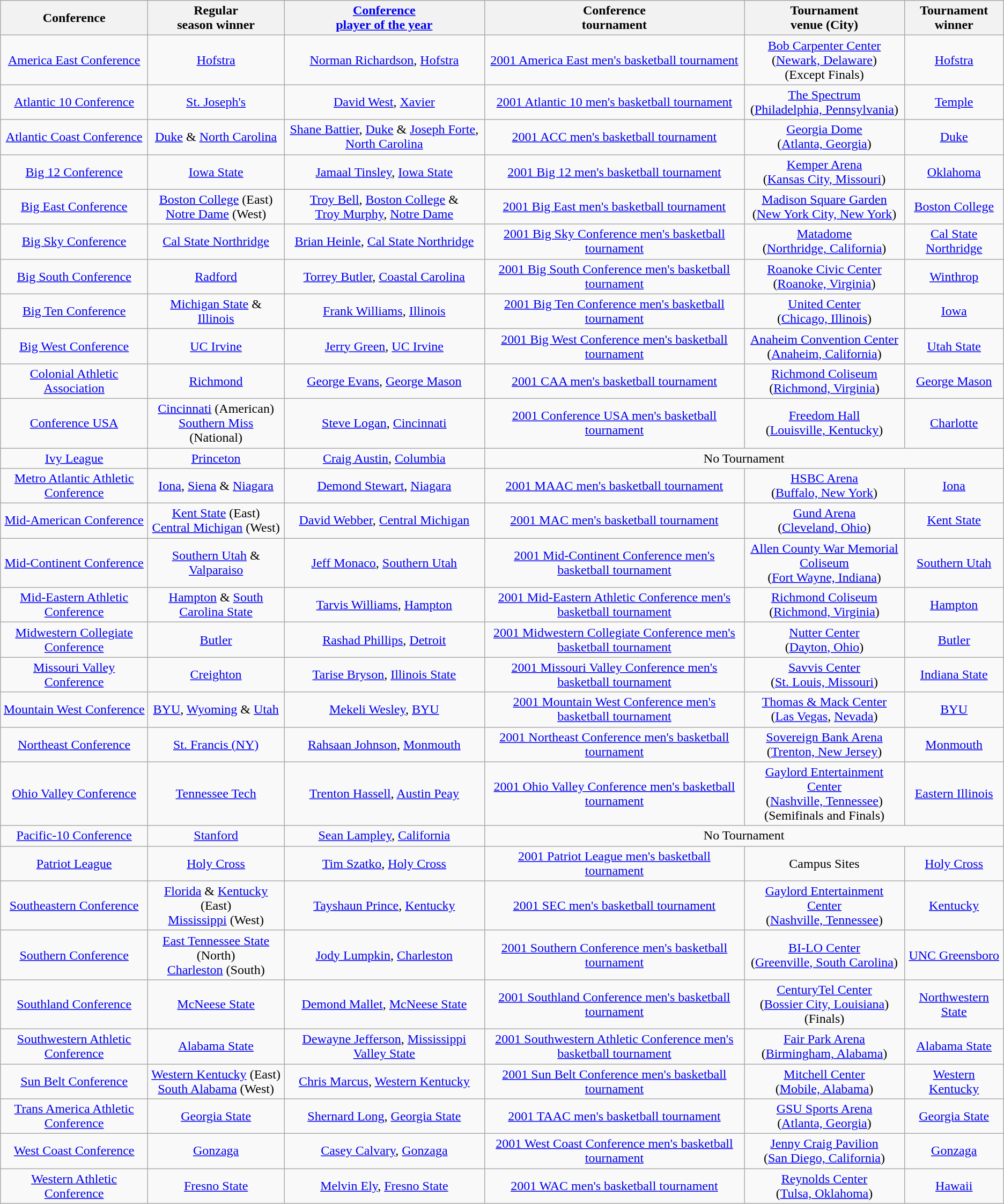<table class="wikitable" style="text-align:center;">
<tr>
<th>Conference</th>
<th>Regular <br> season winner</th>
<th><a href='#'>Conference <br> player of the year</a></th>
<th>Conference <br> tournament</th>
<th>Tournament <br> venue (City)</th>
<th>Tournament <br> winner</th>
</tr>
<tr>
<td><a href='#'>America East Conference</a></td>
<td><a href='#'>Hofstra</a></td>
<td><a href='#'>Norman Richardson</a>, <a href='#'>Hofstra</a></td>
<td><a href='#'>2001 America East men's basketball tournament</a></td>
<td><a href='#'>Bob Carpenter Center</a><br>(<a href='#'>Newark, Delaware</a>)<br>(Except Finals)</td>
<td><a href='#'>Hofstra</a></td>
</tr>
<tr>
<td><a href='#'>Atlantic 10 Conference</a></td>
<td><a href='#'>St. Joseph's</a></td>
<td><a href='#'>David West</a>, <a href='#'>Xavier</a></td>
<td><a href='#'>2001 Atlantic 10 men's basketball tournament</a></td>
<td><a href='#'>The Spectrum</a> <br>(<a href='#'>Philadelphia, Pennsylvania</a>)</td>
<td><a href='#'>Temple</a></td>
</tr>
<tr>
<td><a href='#'>Atlantic Coast Conference</a></td>
<td><a href='#'>Duke</a> & <a href='#'>North Carolina</a></td>
<td><a href='#'>Shane Battier</a>, <a href='#'>Duke</a> & <a href='#'>Joseph Forte</a>, <a href='#'>North Carolina</a></td>
<td><a href='#'>2001 ACC men's basketball tournament</a></td>
<td><a href='#'>Georgia Dome</a><br>(<a href='#'>Atlanta, Georgia</a>)</td>
<td><a href='#'>Duke</a></td>
</tr>
<tr>
<td><a href='#'>Big 12 Conference</a></td>
<td><a href='#'>Iowa State</a></td>
<td><a href='#'>Jamaal Tinsley</a>, <a href='#'>Iowa State</a></td>
<td><a href='#'>2001 Big 12 men's basketball tournament</a></td>
<td><a href='#'>Kemper Arena</a><br>(<a href='#'>Kansas City, Missouri</a>)</td>
<td><a href='#'>Oklahoma</a></td>
</tr>
<tr>
<td><a href='#'>Big East Conference</a></td>
<td><a href='#'>Boston College</a> (East)<br><a href='#'>Notre Dame</a> (West)</td>
<td><a href='#'>Troy Bell</a>, <a href='#'>Boston College</a> &<br><a href='#'>Troy Murphy</a>, <a href='#'>Notre Dame</a></td>
<td><a href='#'>2001 Big East men's basketball tournament</a></td>
<td><a href='#'>Madison Square Garden</a><br>(<a href='#'>New York City, New York</a>)</td>
<td><a href='#'>Boston College</a></td>
</tr>
<tr>
<td><a href='#'>Big Sky Conference</a></td>
<td><a href='#'>Cal State Northridge</a></td>
<td><a href='#'>Brian Heinle</a>, <a href='#'>Cal State Northridge</a></td>
<td><a href='#'>2001 Big Sky Conference men's basketball tournament</a></td>
<td><a href='#'>Matadome</a><br>(<a href='#'>Northridge, California</a>)</td>
<td><a href='#'>Cal State Northridge</a></td>
</tr>
<tr>
<td><a href='#'>Big South Conference</a></td>
<td><a href='#'>Radford</a></td>
<td><a href='#'>Torrey Butler</a>, <a href='#'>Coastal Carolina</a></td>
<td><a href='#'>2001 Big South Conference men's basketball tournament</a></td>
<td><a href='#'>Roanoke Civic Center</a><br>(<a href='#'>Roanoke, Virginia</a>)</td>
<td><a href='#'>Winthrop</a></td>
</tr>
<tr>
<td><a href='#'>Big Ten Conference</a></td>
<td><a href='#'>Michigan State</a> & <a href='#'>Illinois</a></td>
<td><a href='#'>Frank Williams</a>, <a href='#'>Illinois</a></td>
<td><a href='#'>2001 Big Ten Conference men's basketball tournament</a></td>
<td><a href='#'>United Center</a><br>(<a href='#'>Chicago, Illinois</a>)</td>
<td><a href='#'>Iowa</a></td>
</tr>
<tr>
<td><a href='#'>Big West Conference</a></td>
<td><a href='#'>UC Irvine</a></td>
<td><a href='#'>Jerry Green</a>, <a href='#'>UC Irvine</a></td>
<td><a href='#'>2001 Big West Conference men's basketball tournament</a></td>
<td><a href='#'>Anaheim Convention Center</a><br>(<a href='#'>Anaheim, California</a>)</td>
<td><a href='#'>Utah State</a></td>
</tr>
<tr>
<td><a href='#'>Colonial Athletic Association</a></td>
<td><a href='#'>Richmond</a></td>
<td><a href='#'>George Evans</a>, <a href='#'>George Mason</a></td>
<td><a href='#'>2001 CAA men's basketball tournament</a></td>
<td><a href='#'>Richmond Coliseum</a><br>(<a href='#'>Richmond, Virginia</a>)</td>
<td><a href='#'>George Mason</a></td>
</tr>
<tr>
<td><a href='#'>Conference USA</a></td>
<td><a href='#'>Cincinnati</a> (American)<br> <a href='#'>Southern Miss</a> (National)</td>
<td><a href='#'>Steve Logan</a>, <a href='#'>Cincinnati</a></td>
<td><a href='#'>2001 Conference USA men's basketball tournament</a></td>
<td><a href='#'>Freedom Hall</a><br>(<a href='#'>Louisville, Kentucky</a>)</td>
<td><a href='#'>Charlotte</a></td>
</tr>
<tr>
<td><a href='#'>Ivy League</a></td>
<td><a href='#'>Princeton</a></td>
<td><a href='#'>Craig Austin</a>, <a href='#'>Columbia</a></td>
<td colspan=3>No Tournament</td>
</tr>
<tr>
<td><a href='#'>Metro Atlantic Athletic Conference</a></td>
<td><a href='#'>Iona</a>, <a href='#'>Siena</a> & <a href='#'>Niagara</a></td>
<td><a href='#'>Demond Stewart</a>, <a href='#'>Niagara</a></td>
<td><a href='#'>2001 MAAC men's basketball tournament</a></td>
<td><a href='#'>HSBC Arena</a><br>(<a href='#'>Buffalo, New York</a>)</td>
<td><a href='#'>Iona</a></td>
</tr>
<tr>
<td><a href='#'>Mid-American Conference</a></td>
<td><a href='#'>Kent State</a> (East)<br><a href='#'>Central Michigan</a> (West)</td>
<td><a href='#'>David Webber</a>, <a href='#'>Central Michigan</a></td>
<td><a href='#'>2001 MAC men's basketball tournament</a></td>
<td><a href='#'>Gund Arena</a><br>(<a href='#'>Cleveland, Ohio</a>)</td>
<td><a href='#'>Kent State</a></td>
</tr>
<tr>
<td><a href='#'>Mid-Continent Conference</a></td>
<td><a href='#'>Southern Utah</a> & <a href='#'>Valparaiso</a></td>
<td><a href='#'>Jeff Monaco</a>, <a href='#'>Southern Utah</a></td>
<td><a href='#'>2001 Mid-Continent Conference men's basketball tournament</a></td>
<td><a href='#'>Allen County War Memorial Coliseum</a><br>(<a href='#'>Fort Wayne, Indiana</a>)</td>
<td><a href='#'>Southern Utah</a></td>
</tr>
<tr>
<td><a href='#'>Mid-Eastern Athletic Conference</a></td>
<td><a href='#'>Hampton</a> & <a href='#'>South Carolina State</a></td>
<td><a href='#'>Tarvis Williams</a>, <a href='#'>Hampton</a></td>
<td><a href='#'>2001 Mid-Eastern Athletic Conference men's basketball tournament</a></td>
<td><a href='#'>Richmond Coliseum</a><br>(<a href='#'>Richmond, Virginia</a>)</td>
<td><a href='#'>Hampton</a></td>
</tr>
<tr>
<td><a href='#'>Midwestern Collegiate Conference</a></td>
<td><a href='#'>Butler</a></td>
<td><a href='#'>Rashad Phillips</a>, <a href='#'>Detroit</a></td>
<td><a href='#'>2001 Midwestern Collegiate Conference men's basketball tournament</a></td>
<td><a href='#'>Nutter Center</a><br>(<a href='#'>Dayton, Ohio</a>)</td>
<td><a href='#'>Butler</a></td>
</tr>
<tr>
<td><a href='#'>Missouri Valley Conference</a></td>
<td><a href='#'>Creighton</a></td>
<td><a href='#'>Tarise Bryson</a>, <a href='#'>Illinois State</a></td>
<td><a href='#'>2001 Missouri Valley Conference men's basketball tournament</a></td>
<td><a href='#'>Savvis Center</a><br>(<a href='#'>St. Louis, Missouri</a>)</td>
<td><a href='#'>Indiana State</a></td>
</tr>
<tr>
<td><a href='#'>Mountain West Conference</a></td>
<td><a href='#'>BYU</a>, <a href='#'>Wyoming</a> & <a href='#'>Utah</a></td>
<td><a href='#'>Mekeli Wesley</a>, <a href='#'>BYU</a></td>
<td><a href='#'>2001 Mountain West Conference men's basketball tournament</a></td>
<td><a href='#'>Thomas & Mack Center</a><br>(<a href='#'>Las Vegas</a>, <a href='#'>Nevada</a>)</td>
<td><a href='#'>BYU</a></td>
</tr>
<tr>
<td><a href='#'>Northeast Conference</a></td>
<td><a href='#'>St. Francis (NY)</a></td>
<td><a href='#'>Rahsaan Johnson</a>,  <a href='#'>Monmouth</a></td>
<td><a href='#'>2001 Northeast Conference men's basketball tournament</a></td>
<td><a href='#'>Sovereign Bank Arena</a><br>(<a href='#'>Trenton, New Jersey</a>)</td>
<td><a href='#'>Monmouth</a></td>
</tr>
<tr>
<td><a href='#'>Ohio Valley Conference</a></td>
<td><a href='#'>Tennessee Tech</a></td>
<td><a href='#'>Trenton Hassell</a>, <a href='#'>Austin Peay</a></td>
<td><a href='#'>2001 Ohio Valley Conference men's basketball tournament</a></td>
<td><a href='#'>Gaylord Entertainment Center</a><br>(<a href='#'>Nashville, Tennessee</a>)<br>(Semifinals and Finals)</td>
<td><a href='#'>Eastern Illinois</a></td>
</tr>
<tr>
<td><a href='#'>Pacific-10 Conference</a></td>
<td><a href='#'>Stanford</a></td>
<td><a href='#'>Sean Lampley</a>, <a href='#'>California</a></td>
<td colspan=3>No Tournament</td>
</tr>
<tr>
<td><a href='#'>Patriot League</a></td>
<td><a href='#'>Holy Cross</a></td>
<td><a href='#'>Tim Szatko</a>, <a href='#'>Holy Cross</a></td>
<td><a href='#'>2001 Patriot League men's basketball tournament</a></td>
<td>Campus Sites</td>
<td><a href='#'>Holy Cross</a></td>
</tr>
<tr>
<td><a href='#'>Southeastern Conference</a></td>
<td><a href='#'>Florida</a> & <a href='#'>Kentucky</a> (East)<br> <a href='#'>Mississippi</a> (West)</td>
<td><a href='#'>Tayshaun Prince</a>, <a href='#'>Kentucky</a></td>
<td><a href='#'>2001 SEC men's basketball tournament</a></td>
<td><a href='#'>Gaylord Entertainment Center</a><br>(<a href='#'>Nashville, Tennessee</a>)</td>
<td><a href='#'>Kentucky</a></td>
</tr>
<tr>
<td><a href='#'>Southern Conference</a></td>
<td><a href='#'>East Tennessee State</a> (North)<br><a href='#'>Charleston</a> (South)</td>
<td><a href='#'>Jody Lumpkin</a>, <a href='#'>Charleston</a></td>
<td><a href='#'>2001 Southern Conference men's basketball tournament</a></td>
<td><a href='#'>BI-LO Center</a><br>(<a href='#'>Greenville, South Carolina</a>)</td>
<td><a href='#'>UNC Greensboro</a></td>
</tr>
<tr>
<td><a href='#'>Southland Conference</a></td>
<td><a href='#'>McNeese State</a></td>
<td><a href='#'>Demond Mallet</a>, <a href='#'>McNeese State</a></td>
<td><a href='#'>2001 Southland Conference men's basketball tournament</a></td>
<td><a href='#'>CenturyTel Center</a><br>(<a href='#'>Bossier City, Louisiana</a>)<br>(Finals)</td>
<td><a href='#'>Northwestern State</a></td>
</tr>
<tr>
<td><a href='#'>Southwestern Athletic Conference</a></td>
<td><a href='#'>Alabama State</a></td>
<td><a href='#'>Dewayne Jefferson</a>, <a href='#'>Mississippi Valley State</a></td>
<td><a href='#'>2001 Southwestern Athletic Conference men's basketball tournament</a></td>
<td><a href='#'>Fair Park Arena</a><br>(<a href='#'>Birmingham, Alabama</a>)</td>
<td><a href='#'>Alabama State</a></td>
</tr>
<tr>
<td><a href='#'>Sun Belt Conference</a></td>
<td><a href='#'>Western Kentucky</a> (East)<br><a href='#'>South Alabama</a> (West)</td>
<td><a href='#'>Chris Marcus</a>, <a href='#'>Western Kentucky</a></td>
<td><a href='#'>2001 Sun Belt Conference men's basketball tournament</a></td>
<td><a href='#'>Mitchell Center</a><br>(<a href='#'>Mobile, Alabama</a>)</td>
<td><a href='#'>Western Kentucky</a></td>
</tr>
<tr>
<td><a href='#'>Trans America Athletic Conference</a></td>
<td><a href='#'>Georgia State</a></td>
<td><a href='#'>Shernard Long</a>, <a href='#'>Georgia State</a></td>
<td><a href='#'>2001 TAAC men's basketball tournament</a></td>
<td><a href='#'>GSU Sports Arena</a><br>(<a href='#'>Atlanta, Georgia</a>)</td>
<td><a href='#'>Georgia State</a></td>
</tr>
<tr>
<td><a href='#'>West Coast Conference</a></td>
<td><a href='#'>Gonzaga</a></td>
<td><a href='#'>Casey Calvary</a>, <a href='#'>Gonzaga</a></td>
<td><a href='#'>2001 West Coast Conference men's basketball tournament</a></td>
<td><a href='#'>Jenny Craig Pavilion</a><br>(<a href='#'>San Diego, California</a>)</td>
<td><a href='#'>Gonzaga</a></td>
</tr>
<tr>
<td><a href='#'>Western Athletic Conference</a></td>
<td><a href='#'>Fresno State</a></td>
<td><a href='#'>Melvin Ely</a>, <a href='#'>Fresno State</a></td>
<td><a href='#'>2001 WAC men's basketball tournament</a></td>
<td><a href='#'>Reynolds Center</a><br>(<a href='#'>Tulsa, Oklahoma</a>)</td>
<td><a href='#'>Hawaii</a></td>
</tr>
</table>
